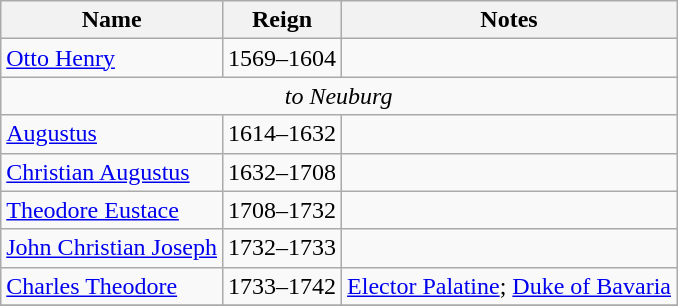<table class="wikitable">
<tr>
<th>Name</th>
<th>Reign</th>
<th>Notes</th>
</tr>
<tr>
<td><a href='#'>Otto Henry</a></td>
<td>1569–1604</td>
<td></td>
</tr>
<tr>
<td colspan=3 align=center><em>to Neuburg</em></td>
</tr>
<tr>
<td><a href='#'>Augustus</a></td>
<td>1614–1632</td>
<td></td>
</tr>
<tr>
<td><a href='#'>Christian Augustus</a></td>
<td>1632–1708</td>
<td></td>
</tr>
<tr>
<td><a href='#'>Theodore Eustace</a></td>
<td>1708–1732</td>
<td></td>
</tr>
<tr>
<td><a href='#'>John Christian Joseph</a></td>
<td>1732–1733</td>
<td></td>
</tr>
<tr>
<td><a href='#'>Charles Theodore</a></td>
<td>1733–1742</td>
<td><a href='#'>Elector Palatine</a>; <a href='#'>Duke of Bavaria</a></td>
</tr>
<tr>
</tr>
</table>
